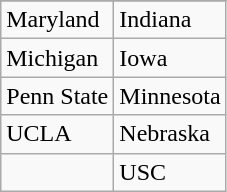<table class="wikitable">
<tr>
</tr>
<tr>
<td>Maryland</td>
<td>Indiana</td>
</tr>
<tr>
<td>Michigan</td>
<td>Iowa</td>
</tr>
<tr>
<td>Penn State</td>
<td>Minnesota</td>
</tr>
<tr>
<td>UCLA</td>
<td>Nebraska</td>
</tr>
<tr>
<td></td>
<td>USC</td>
</tr>
</table>
